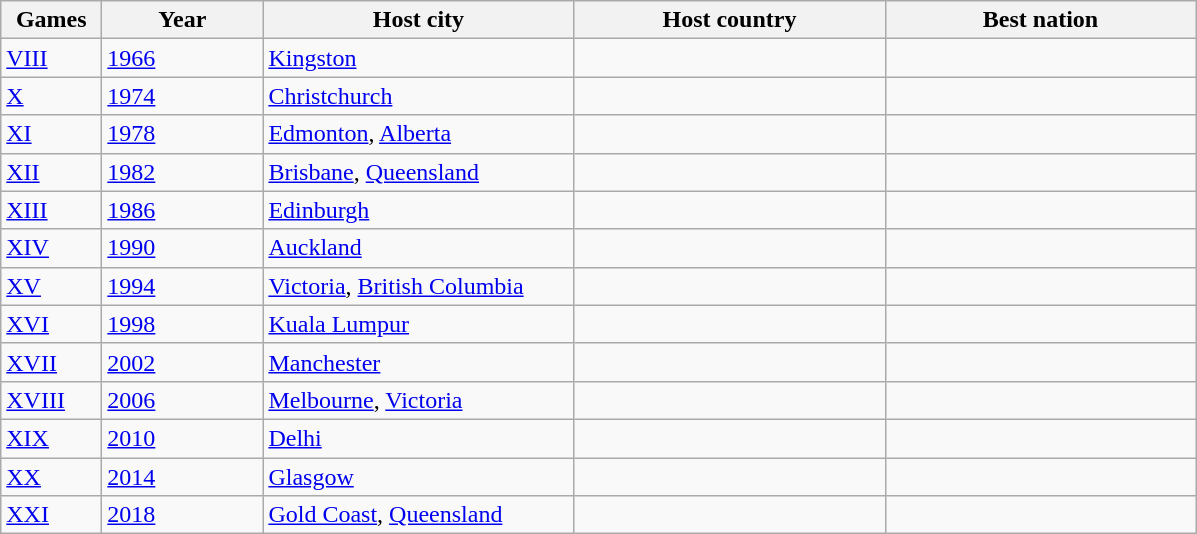<table class=wikitable>
<tr>
<th width=60>Games</th>
<th width=100>Year</th>
<th width=200>Host city</th>
<th width=200>Host country</th>
<th width=200>Best nation</th>
</tr>
<tr>
<td><a href='#'>VIII</a></td>
<td><a href='#'>1966</a></td>
<td><a href='#'>Kingston</a></td>
<td></td>
<td></td>
</tr>
<tr>
<td><a href='#'>X</a></td>
<td><a href='#'>1974</a></td>
<td><a href='#'>Christchurch</a></td>
<td></td>
<td></td>
</tr>
<tr>
<td><a href='#'>XI</a></td>
<td><a href='#'>1978</a></td>
<td><a href='#'>Edmonton</a>, <a href='#'>Alberta</a></td>
<td></td>
<td></td>
</tr>
<tr>
<td><a href='#'>XII</a></td>
<td><a href='#'>1982</a></td>
<td><a href='#'>Brisbane</a>, <a href='#'>Queensland</a></td>
<td></td>
<td></td>
</tr>
<tr>
<td><a href='#'>XIII</a></td>
<td><a href='#'>1986</a></td>
<td><a href='#'>Edinburgh</a></td>
<td></td>
<td></td>
</tr>
<tr>
<td><a href='#'>XIV</a></td>
<td><a href='#'>1990</a></td>
<td><a href='#'>Auckland</a></td>
<td></td>
<td></td>
</tr>
<tr>
<td><a href='#'>XV</a></td>
<td><a href='#'>1994</a></td>
<td><a href='#'>Victoria</a>, <a href='#'>British Columbia</a></td>
<td></td>
<td></td>
</tr>
<tr>
<td><a href='#'>XVI</a></td>
<td><a href='#'>1998</a></td>
<td><a href='#'>Kuala Lumpur</a></td>
<td></td>
<td></td>
</tr>
<tr>
<td><a href='#'>XVII</a></td>
<td><a href='#'>2002</a></td>
<td><a href='#'>Manchester</a></td>
<td></td>
<td></td>
</tr>
<tr>
<td><a href='#'>XVIII</a></td>
<td><a href='#'>2006</a></td>
<td><a href='#'>Melbourne</a>, <a href='#'>Victoria</a></td>
<td></td>
<td></td>
</tr>
<tr>
<td><a href='#'>XIX</a></td>
<td><a href='#'>2010</a></td>
<td><a href='#'>Delhi</a></td>
<td></td>
<td></td>
</tr>
<tr>
<td><a href='#'>XX</a></td>
<td><a href='#'>2014</a></td>
<td><a href='#'>Glasgow</a></td>
<td></td>
<td></td>
</tr>
<tr>
<td><a href='#'>XXI</a></td>
<td><a href='#'>2018</a></td>
<td><a href='#'>Gold Coast</a>, <a href='#'>Queensland</a></td>
<td></td>
<td></td>
</tr>
</table>
